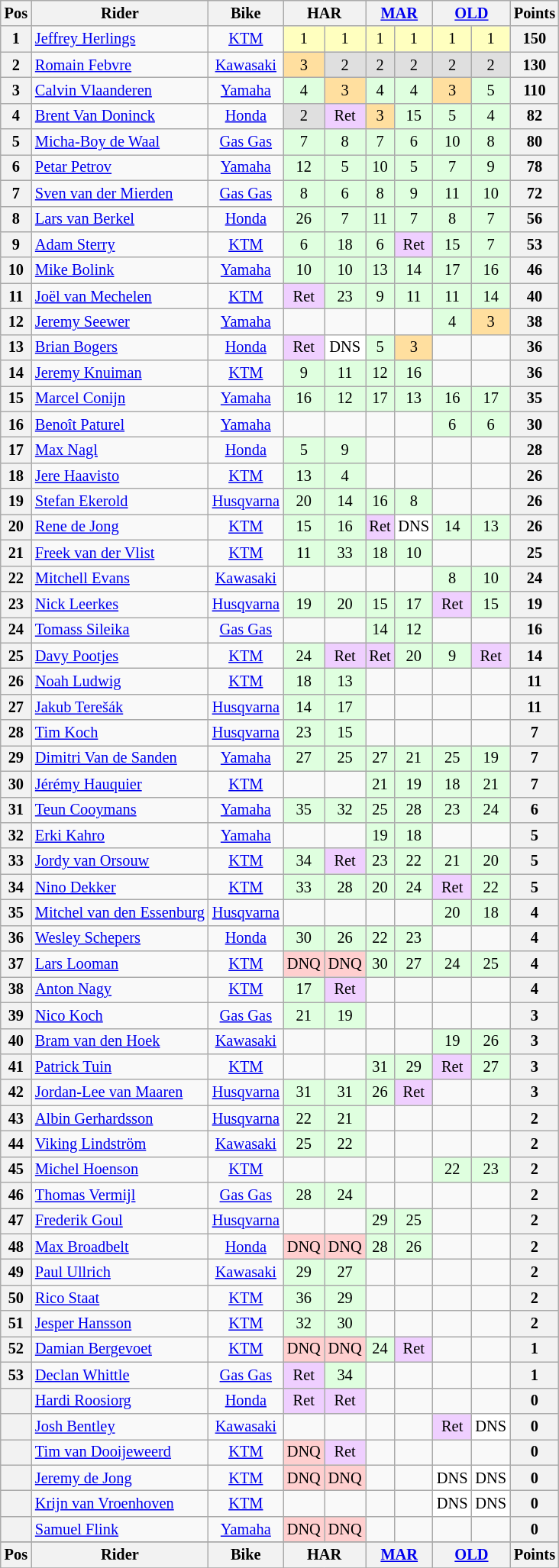<table class="wikitable" style="font-size: 85%; text-align:center">
<tr valign="top">
<th valign="middle">Pos</th>
<th valign="middle">Rider</th>
<th valign="middle">Bike</th>
<th colspan=2>HAR<br></th>
<th colspan=2><a href='#'>MAR</a><br></th>
<th colspan=2><a href='#'>OLD</a><br></th>
<th valign="middle">Points</th>
</tr>
<tr>
<th>1</th>
<td align=left> <a href='#'>Jeffrey Herlings</a></td>
<td><a href='#'>KTM</a></td>
<td style="background:#ffffbf;">1</td>
<td style="background:#ffffbf;">1</td>
<td style="background:#ffffbf;">1</td>
<td style="background:#ffffbf;">1</td>
<td style="background:#ffffbf;">1</td>
<td style="background:#ffffbf;">1</td>
<th>150</th>
</tr>
<tr>
<th>2</th>
<td align=left> <a href='#'>Romain Febvre</a></td>
<td><a href='#'>Kawasaki</a></td>
<td style="background:#ffdf9f;">3</td>
<td style="background:#dfdfdf;">2</td>
<td style="background:#dfdfdf;">2</td>
<td style="background:#dfdfdf;">2</td>
<td style="background:#dfdfdf;">2</td>
<td style="background:#dfdfdf;">2</td>
<th>130</th>
</tr>
<tr>
<th>3</th>
<td align=left> <a href='#'>Calvin Vlaanderen</a></td>
<td><a href='#'>Yamaha</a></td>
<td style="background:#dfffdf;">4</td>
<td style="background:#ffdf9f;">3</td>
<td style="background:#dfffdf;">4</td>
<td style="background:#dfffdf;">4</td>
<td style="background:#ffdf9f;">3</td>
<td style="background:#dfffdf;">5</td>
<th>110</th>
</tr>
<tr>
<th>4</th>
<td align=left> <a href='#'>Brent Van Doninck</a></td>
<td><a href='#'>Honda</a></td>
<td style="background:#dfdfdf;">2</td>
<td style="background:#efcfff;">Ret</td>
<td style="background:#ffdf9f;">3</td>
<td style="background:#dfffdf;">15</td>
<td style="background:#dfffdf;">5</td>
<td style="background:#dfffdf;">4</td>
<th>82</th>
</tr>
<tr>
<th>5</th>
<td align=left> <a href='#'>Micha-Boy de Waal</a></td>
<td><a href='#'>Gas Gas</a></td>
<td style="background:#dfffdf;">7</td>
<td style="background:#dfffdf;">8</td>
<td style="background:#dfffdf;">7</td>
<td style="background:#dfffdf;">6</td>
<td style="background:#dfffdf;">10</td>
<td style="background:#dfffdf;">8</td>
<th>80</th>
</tr>
<tr>
<th>6</th>
<td align=left> <a href='#'>Petar Petrov</a></td>
<td><a href='#'>Yamaha</a></td>
<td style="background:#dfffdf;">12</td>
<td style="background:#dfffdf;">5</td>
<td style="background:#dfffdf;">10</td>
<td style="background:#dfffdf;">5</td>
<td style="background:#dfffdf;">7</td>
<td style="background:#dfffdf;">9</td>
<th>78</th>
</tr>
<tr>
<th>7</th>
<td align=left> <a href='#'>Sven van der Mierden</a></td>
<td><a href='#'>Gas Gas</a></td>
<td style="background:#dfffdf;">8</td>
<td style="background:#dfffdf;">6</td>
<td style="background:#dfffdf;">8</td>
<td style="background:#dfffdf;">9</td>
<td style="background:#dfffdf;">11</td>
<td style="background:#dfffdf;">10</td>
<th>72</th>
</tr>
<tr>
<th>8</th>
<td align=left> <a href='#'>Lars van Berkel</a></td>
<td><a href='#'>Honda</a></td>
<td style="background:#dfffdf;">26</td>
<td style="background:#dfffdf;">7</td>
<td style="background:#dfffdf;">11</td>
<td style="background:#dfffdf;">7</td>
<td style="background:#dfffdf;">8</td>
<td style="background:#dfffdf;">7</td>
<th>56</th>
</tr>
<tr>
<th>9</th>
<td align=left> <a href='#'>Adam Sterry</a></td>
<td><a href='#'>KTM</a></td>
<td style="background:#dfffdf;">6</td>
<td style="background:#dfffdf;">18</td>
<td style="background:#dfffdf;">6</td>
<td style="background:#efcfff;">Ret</td>
<td style="background:#dfffdf;">15</td>
<td style="background:#dfffdf;">7</td>
<th>53</th>
</tr>
<tr>
<th>10</th>
<td align=left> <a href='#'>Mike Bolink</a></td>
<td><a href='#'>Yamaha</a></td>
<td style="background:#dfffdf;">10</td>
<td style="background:#dfffdf;">10</td>
<td style="background:#dfffdf;">13</td>
<td style="background:#dfffdf;">14</td>
<td style="background:#dfffdf;">17</td>
<td style="background:#dfffdf;">16</td>
<th>46</th>
</tr>
<tr>
<th>11</th>
<td align=left> <a href='#'>Joël van Mechelen</a></td>
<td><a href='#'>KTM</a></td>
<td style="background:#efcfff;">Ret</td>
<td style="background:#dfffdf;">23</td>
<td style="background:#dfffdf;">9</td>
<td style="background:#dfffdf;">11</td>
<td style="background:#dfffdf;">11</td>
<td style="background:#dfffdf;">14</td>
<th>40</th>
</tr>
<tr>
<th>12</th>
<td align=left> <a href='#'>Jeremy Seewer</a></td>
<td><a href='#'>Yamaha</a></td>
<td></td>
<td></td>
<td></td>
<td></td>
<td style="background:#dfffdf;">4</td>
<td style="background:#ffdf9f;">3</td>
<th>38</th>
</tr>
<tr>
<th>13</th>
<td align=left> <a href='#'>Brian Bogers</a></td>
<td><a href='#'>Honda</a></td>
<td style="background:#efcfff;">Ret</td>
<td style="background:#ffffff;">DNS</td>
<td style="background:#dfffdf;">5</td>
<td style="background:#ffdf9f;">3</td>
<td></td>
<td></td>
<th>36</th>
</tr>
<tr>
<th>14</th>
<td align=left> <a href='#'>Jeremy Knuiman</a></td>
<td><a href='#'>KTM</a></td>
<td style="background:#dfffdf;">9</td>
<td style="background:#dfffdf;">11</td>
<td style="background:#dfffdf;">12</td>
<td style="background:#dfffdf;">16</td>
<td></td>
<td></td>
<th>36</th>
</tr>
<tr>
<th>15</th>
<td align=left> <a href='#'>Marcel Conijn</a></td>
<td><a href='#'>Yamaha</a></td>
<td style="background:#dfffdf;">16</td>
<td style="background:#dfffdf;">12</td>
<td style="background:#dfffdf;">17</td>
<td style="background:#dfffdf;">13</td>
<td style="background:#dfffdf;">16</td>
<td style="background:#dfffdf;">17</td>
<th>35</th>
</tr>
<tr>
<th>16</th>
<td align=left> <a href='#'>Benoît Paturel</a></td>
<td><a href='#'>Yamaha</a></td>
<td></td>
<td></td>
<td></td>
<td></td>
<td style="background:#dfffdf;">6</td>
<td style="background:#dfffdf;">6</td>
<th>30</th>
</tr>
<tr>
<th>17</th>
<td align=left> <a href='#'>Max Nagl</a></td>
<td><a href='#'>Honda</a></td>
<td style="background:#dfffdf;">5</td>
<td style="background:#dfffdf;">9</td>
<td></td>
<td></td>
<td></td>
<td></td>
<th>28</th>
</tr>
<tr>
<th>18</th>
<td align=left> <a href='#'>Jere Haavisto</a></td>
<td><a href='#'>KTM</a></td>
<td style="background:#dfffdf;">13</td>
<td style="background:#dfffdf;">4</td>
<td></td>
<td></td>
<td></td>
<td></td>
<th>26</th>
</tr>
<tr>
<th>19</th>
<td align=left> <a href='#'>Stefan Ekerold</a></td>
<td><a href='#'>Husqvarna</a></td>
<td style="background:#dfffdf;">20</td>
<td style="background:#dfffdf;">14</td>
<td style="background:#dfffdf;">16</td>
<td style="background:#dfffdf;">8</td>
<td></td>
<td></td>
<th>26</th>
</tr>
<tr>
<th>20</th>
<td align=left> <a href='#'>Rene de Jong</a></td>
<td><a href='#'>KTM</a></td>
<td style="background:#dfffdf;">15</td>
<td style="background:#dfffdf;">16</td>
<td style="background:#efcfff;">Ret</td>
<td style="background:#ffffff;">DNS</td>
<td style="background:#dfffdf;">14</td>
<td style="background:#dfffdf;">13</td>
<th>26</th>
</tr>
<tr>
<th>21</th>
<td align=left> <a href='#'>Freek van der Vlist</a></td>
<td><a href='#'>KTM</a></td>
<td style="background:#dfffdf;">11</td>
<td style="background:#dfffdf;">33</td>
<td style="background:#dfffdf;">18</td>
<td style="background:#dfffdf;">10</td>
<td></td>
<td></td>
<th>25</th>
</tr>
<tr>
<th>22</th>
<td align=left> <a href='#'>Mitchell Evans</a></td>
<td><a href='#'>Kawasaki</a></td>
<td></td>
<td></td>
<td></td>
<td></td>
<td style="background:#dfffdf;">8</td>
<td style="background:#dfffdf;">10</td>
<th>24</th>
</tr>
<tr>
<th>23</th>
<td align=left> <a href='#'>Nick Leerkes</a></td>
<td><a href='#'>Husqvarna</a></td>
<td style="background:#dfffdf;">19</td>
<td style="background:#dfffdf;">20</td>
<td style="background:#dfffdf;">15</td>
<td style="background:#dfffdf;">17</td>
<td style="background:#efcfff;">Ret</td>
<td style="background:#dfffdf;">15</td>
<th>19</th>
</tr>
<tr>
<th>24</th>
<td align=left> <a href='#'>Tomass Sileika</a></td>
<td><a href='#'>Gas Gas</a></td>
<td></td>
<td></td>
<td style="background:#dfffdf;">14</td>
<td style="background:#dfffdf;">12</td>
<td></td>
<td></td>
<th>16</th>
</tr>
<tr>
<th>25</th>
<td align=left> <a href='#'>Davy Pootjes</a></td>
<td><a href='#'>KTM</a></td>
<td style="background:#dfffdf;">24</td>
<td style="background:#efcfff;">Ret</td>
<td style="background:#efcfff;">Ret</td>
<td style="background:#dfffdf;">20</td>
<td style="background:#dfffdf;">9</td>
<td style="background:#efcfff;">Ret</td>
<th>14</th>
</tr>
<tr>
<th>26</th>
<td align=left> <a href='#'>Noah Ludwig</a></td>
<td><a href='#'>KTM</a></td>
<td style="background:#dfffdf;">18</td>
<td style="background:#dfffdf;">13</td>
<td></td>
<td></td>
<td></td>
<td></td>
<th>11</th>
</tr>
<tr>
<th>27</th>
<td align=left> <a href='#'>Jakub Terešák</a></td>
<td><a href='#'>Husqvarna</a></td>
<td style="background:#dfffdf;">14</td>
<td style="background:#dfffdf;">17</td>
<td></td>
<td></td>
<td></td>
<td></td>
<th>11</th>
</tr>
<tr>
<th>28</th>
<td align=left> <a href='#'>Tim Koch</a></td>
<td><a href='#'>Husqvarna</a></td>
<td style="background:#dfffdf;">23</td>
<td style="background:#dfffdf;">15</td>
<td></td>
<td></td>
<td></td>
<td></td>
<th>7</th>
</tr>
<tr>
<th>29</th>
<td align=left> <a href='#'>Dimitri Van de Sanden</a></td>
<td><a href='#'>Yamaha</a></td>
<td style="background:#dfffdf;">27</td>
<td style="background:#dfffdf;">25</td>
<td style="background:#dfffdf;">27</td>
<td style="background:#dfffdf;">21</td>
<td style="background:#dfffdf;">25</td>
<td style="background:#dfffdf;">19</td>
<th>7</th>
</tr>
<tr>
<th>30</th>
<td align=left> <a href='#'>Jérémy Hauquier</a></td>
<td><a href='#'>KTM</a></td>
<td></td>
<td></td>
<td style="background:#dfffdf;">21</td>
<td style="background:#dfffdf;">19</td>
<td style="background:#dfffdf;">18</td>
<td style="background:#dfffdf;">21</td>
<th>7</th>
</tr>
<tr>
<th>31</th>
<td align=left> <a href='#'>Teun Cooymans</a></td>
<td><a href='#'>Yamaha</a></td>
<td style="background:#dfffdf;">35</td>
<td style="background:#dfffdf;">32</td>
<td style="background:#dfffdf;">25</td>
<td style="background:#dfffdf;">28</td>
<td style="background:#dfffdf;">23</td>
<td style="background:#dfffdf;">24</td>
<th>6</th>
</tr>
<tr>
<th>32</th>
<td align=left> <a href='#'>Erki Kahro</a></td>
<td><a href='#'>Yamaha</a></td>
<td></td>
<td></td>
<td style="background:#dfffdf;">19</td>
<td style="background:#dfffdf;">18</td>
<td></td>
<td></td>
<th>5</th>
</tr>
<tr>
<th>33</th>
<td align=left> <a href='#'>Jordy van Orsouw</a></td>
<td><a href='#'>KTM</a></td>
<td style="background:#dfffdf;">34</td>
<td style="background:#efcfff;">Ret</td>
<td style="background:#dfffdf;">23</td>
<td style="background:#dfffdf;">22</td>
<td style="background:#dfffdf;">21</td>
<td style="background:#dfffdf;">20</td>
<th>5</th>
</tr>
<tr>
<th>34</th>
<td align=left> <a href='#'>Nino Dekker</a></td>
<td><a href='#'>KTM</a></td>
<td style="background:#dfffdf;">33</td>
<td style="background:#dfffdf;">28</td>
<td style="background:#dfffdf;">20</td>
<td style="background:#dfffdf;">24</td>
<td style="background:#efcfff;">Ret</td>
<td style="background:#dfffdf;">22</td>
<th>5</th>
</tr>
<tr>
<th>35</th>
<td align=left> <a href='#'>Mitchel van den Essenburg</a></td>
<td><a href='#'>Husqvarna</a></td>
<td></td>
<td></td>
<td></td>
<td></td>
<td style="background:#dfffdf;">20</td>
<td style="background:#dfffdf;">18</td>
<th>4</th>
</tr>
<tr>
<th>36</th>
<td align=left> <a href='#'>Wesley Schepers</a></td>
<td><a href='#'>Honda</a></td>
<td style="background:#dfffdf;">30</td>
<td style="background:#dfffdf;">26</td>
<td style="background:#dfffdf;">22</td>
<td style="background:#dfffdf;">23</td>
<td></td>
<td></td>
<th>4</th>
</tr>
<tr>
<th>37</th>
<td align=left> <a href='#'>Lars Looman</a></td>
<td><a href='#'>KTM</a></td>
<td style="background:#ffcfcf;">DNQ</td>
<td style="background:#ffcfcf;">DNQ</td>
<td style="background:#dfffdf;">30</td>
<td style="background:#dfffdf;">27</td>
<td style="background:#dfffdf;">24</td>
<td style="background:#dfffdf;">25</td>
<th>4</th>
</tr>
<tr>
<th>38</th>
<td align=left> <a href='#'>Anton Nagy</a></td>
<td><a href='#'>KTM</a></td>
<td style="background:#dfffdf;">17</td>
<td style="background:#efcfff;">Ret</td>
<td></td>
<td></td>
<td></td>
<td></td>
<th>4</th>
</tr>
<tr>
<th>39</th>
<td align=left> <a href='#'>Nico Koch</a></td>
<td><a href='#'>Gas Gas</a></td>
<td style="background:#dfffdf;">21</td>
<td style="background:#dfffdf;">19</td>
<td></td>
<td></td>
<td></td>
<td></td>
<th>3</th>
</tr>
<tr>
<th>40</th>
<td align=left> <a href='#'>Bram van den Hoek</a></td>
<td><a href='#'>Kawasaki</a></td>
<td></td>
<td></td>
<td></td>
<td></td>
<td style="background:#dfffdf;">19</td>
<td style="background:#dfffdf;">26</td>
<th>3</th>
</tr>
<tr>
<th>41</th>
<td align=left> <a href='#'>Patrick Tuin</a></td>
<td><a href='#'>KTM</a></td>
<td></td>
<td></td>
<td style="background:#dfffdf;">31</td>
<td style="background:#dfffdf;">29</td>
<td style="background:#efcfff;">Ret</td>
<td style="background:#dfffdf;">27</td>
<th>3</th>
</tr>
<tr>
<th>42</th>
<td align=left> <a href='#'>Jordan-Lee van Maaren</a></td>
<td><a href='#'>Husqvarna</a></td>
<td style="background:#dfffdf;">31</td>
<td style="background:#dfffdf;">31</td>
<td style="background:#dfffdf;">26</td>
<td style="background:#efcfff;">Ret</td>
<td></td>
<td></td>
<th>3</th>
</tr>
<tr>
<th>43</th>
<td align=left> <a href='#'>Albin Gerhardsson</a></td>
<td><a href='#'>Husqvarna</a></td>
<td style="background:#dfffdf;">22</td>
<td style="background:#dfffdf;">21</td>
<td></td>
<td></td>
<td></td>
<td></td>
<th>2</th>
</tr>
<tr>
<th>44</th>
<td align=left> <a href='#'>Viking Lindström</a></td>
<td><a href='#'>Kawasaki</a></td>
<td style="background:#dfffdf;">25</td>
<td style="background:#dfffdf;">22</td>
<td></td>
<td></td>
<td></td>
<td></td>
<th>2</th>
</tr>
<tr>
<th>45</th>
<td align=left> <a href='#'>Michel Hoenson</a></td>
<td><a href='#'>KTM</a></td>
<td></td>
<td></td>
<td></td>
<td></td>
<td style="background:#dfffdf;">22</td>
<td style="background:#dfffdf;">23</td>
<th>2</th>
</tr>
<tr>
<th>46</th>
<td align=left> <a href='#'>Thomas Vermijl</a></td>
<td><a href='#'>Gas Gas</a></td>
<td style="background:#dfffdf;">28</td>
<td style="background:#dfffdf;">24</td>
<td></td>
<td></td>
<td></td>
<td></td>
<th>2</th>
</tr>
<tr>
<th>47</th>
<td align=left> <a href='#'>Frederik Goul</a></td>
<td><a href='#'>Husqvarna</a></td>
<td></td>
<td></td>
<td style="background:#dfffdf;">29</td>
<td style="background:#dfffdf;">25</td>
<td></td>
<td></td>
<th>2</th>
</tr>
<tr>
<th>48</th>
<td align=left> <a href='#'>Max Broadbelt</a></td>
<td><a href='#'>Honda</a></td>
<td style="background:#ffcfcf;">DNQ</td>
<td style="background:#ffcfcf;">DNQ</td>
<td style="background:#dfffdf;">28</td>
<td style="background:#dfffdf;">26</td>
<td></td>
<td></td>
<th>2</th>
</tr>
<tr>
<th>49</th>
<td align=left> <a href='#'>Paul Ullrich</a></td>
<td><a href='#'>Kawasaki</a></td>
<td style="background:#dfffdf;">29</td>
<td style="background:#dfffdf;">27</td>
<td></td>
<td></td>
<td></td>
<td></td>
<th>2</th>
</tr>
<tr>
<th>50</th>
<td align=left> <a href='#'>Rico Staat</a></td>
<td><a href='#'>KTM</a></td>
<td style="background:#dfffdf;">36</td>
<td style="background:#dfffdf;">29</td>
<td></td>
<td></td>
<td></td>
<td></td>
<th>2</th>
</tr>
<tr>
<th>51</th>
<td align=left> <a href='#'>Jesper Hansson</a></td>
<td><a href='#'>KTM</a></td>
<td style="background:#dfffdf;">32</td>
<td style="background:#dfffdf;">30</td>
<td></td>
<td></td>
<td></td>
<td></td>
<th>2</th>
</tr>
<tr>
<th>52</th>
<td align=left> <a href='#'>Damian Bergevoet</a></td>
<td><a href='#'>KTM</a></td>
<td style="background:#ffcfcf;">DNQ</td>
<td style="background:#ffcfcf;">DNQ</td>
<td style="background:#dfffdf;">24</td>
<td style="background:#efcfff;">Ret</td>
<td></td>
<td></td>
<th>1</th>
</tr>
<tr>
<th>53</th>
<td align=left> <a href='#'>Declan Whittle</a></td>
<td><a href='#'>Gas Gas</a></td>
<td style="background:#efcfff;">Ret</td>
<td style="background:#dfffdf;">34</td>
<td></td>
<td></td>
<td></td>
<td></td>
<th>1</th>
</tr>
<tr>
<th></th>
<td align=left> <a href='#'>Hardi Roosiorg</a></td>
<td><a href='#'>Honda</a></td>
<td style="background:#efcfff;">Ret</td>
<td style="background:#efcfff;">Ret</td>
<td></td>
<td></td>
<td></td>
<td></td>
<th>0</th>
</tr>
<tr>
<th></th>
<td align=left> <a href='#'>Josh Bentley</a></td>
<td><a href='#'>Kawasaki</a></td>
<td></td>
<td></td>
<td></td>
<td></td>
<td style="background:#efcfff;">Ret</td>
<td style="background:#ffffff;">DNS</td>
<th>0</th>
</tr>
<tr>
<th></th>
<td align=left> <a href='#'>Tim van Dooijeweerd</a></td>
<td><a href='#'>KTM</a></td>
<td style="background:#ffcfcf;">DNQ</td>
<td style="background:#efcfff;">Ret</td>
<td></td>
<td></td>
<td></td>
<td></td>
<th>0</th>
</tr>
<tr>
<th></th>
<td align=left> <a href='#'>Jeremy de Jong</a></td>
<td><a href='#'>KTM</a></td>
<td style="background:#ffcfcf;">DNQ</td>
<td style="background:#ffcfcf;">DNQ</td>
<td></td>
<td></td>
<td style="background:#ffffff;">DNS</td>
<td style="background:#ffffff;">DNS</td>
<th>0</th>
</tr>
<tr>
<th></th>
<td align=left> <a href='#'>Krijn van Vroenhoven</a></td>
<td><a href='#'>KTM</a></td>
<td></td>
<td></td>
<td></td>
<td></td>
<td style="background:#ffffff;">DNS</td>
<td style="background:#ffffff;">DNS</td>
<th>0</th>
</tr>
<tr>
<th></th>
<td align=left> <a href='#'>Samuel Flink</a></td>
<td><a href='#'>Yamaha</a></td>
<td style="background:#ffcfcf;">DNQ</td>
<td style="background:#ffcfcf;">DNQ</td>
<td></td>
<td></td>
<td></td>
<td></td>
<th>0</th>
</tr>
<tr>
</tr>
<tr valign="top">
<th valign="middle">Pos</th>
<th valign="middle">Rider</th>
<th valign="middle">Bike</th>
<th colspan=2>HAR<br></th>
<th colspan=2><a href='#'>MAR</a><br></th>
<th colspan=2><a href='#'>OLD</a><br></th>
<th valign="middle">Points</th>
</tr>
<tr>
</tr>
</table>
